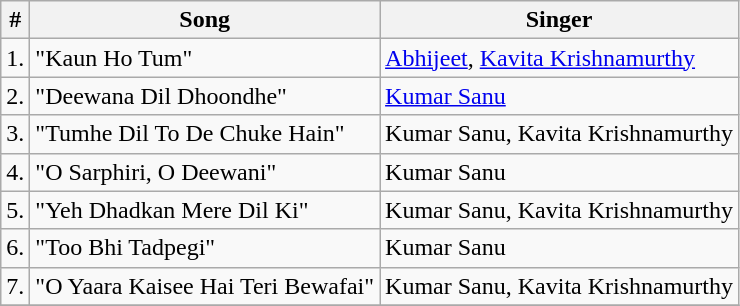<table class="wikitable sortable">
<tr>
<th>#</th>
<th>Song</th>
<th>Singer</th>
</tr>
<tr>
<td>1.</td>
<td>"Kaun Ho Tum"</td>
<td><a href='#'>Abhijeet</a>, <a href='#'>Kavita Krishnamurthy</a></td>
</tr>
<tr>
<td>2.</td>
<td>"Deewana Dil Dhoondhe"</td>
<td><a href='#'>Kumar Sanu</a></td>
</tr>
<tr>
<td>3.</td>
<td>"Tumhe Dil To De Chuke Hain"</td>
<td>Kumar Sanu, Kavita Krishnamurthy</td>
</tr>
<tr>
<td>4.</td>
<td>"O Sarphiri, O Deewani"</td>
<td>Kumar Sanu</td>
</tr>
<tr>
<td>5.</td>
<td>"Yeh Dhadkan Mere Dil Ki"</td>
<td>Kumar Sanu, Kavita Krishnamurthy</td>
</tr>
<tr>
<td>6.</td>
<td>"Too Bhi Tadpegi"</td>
<td>Kumar Sanu</td>
</tr>
<tr>
<td>7.</td>
<td>"O Yaara Kaisee Hai Teri Bewafai"</td>
<td>Kumar Sanu, Kavita Krishnamurthy</td>
</tr>
<tr>
</tr>
</table>
